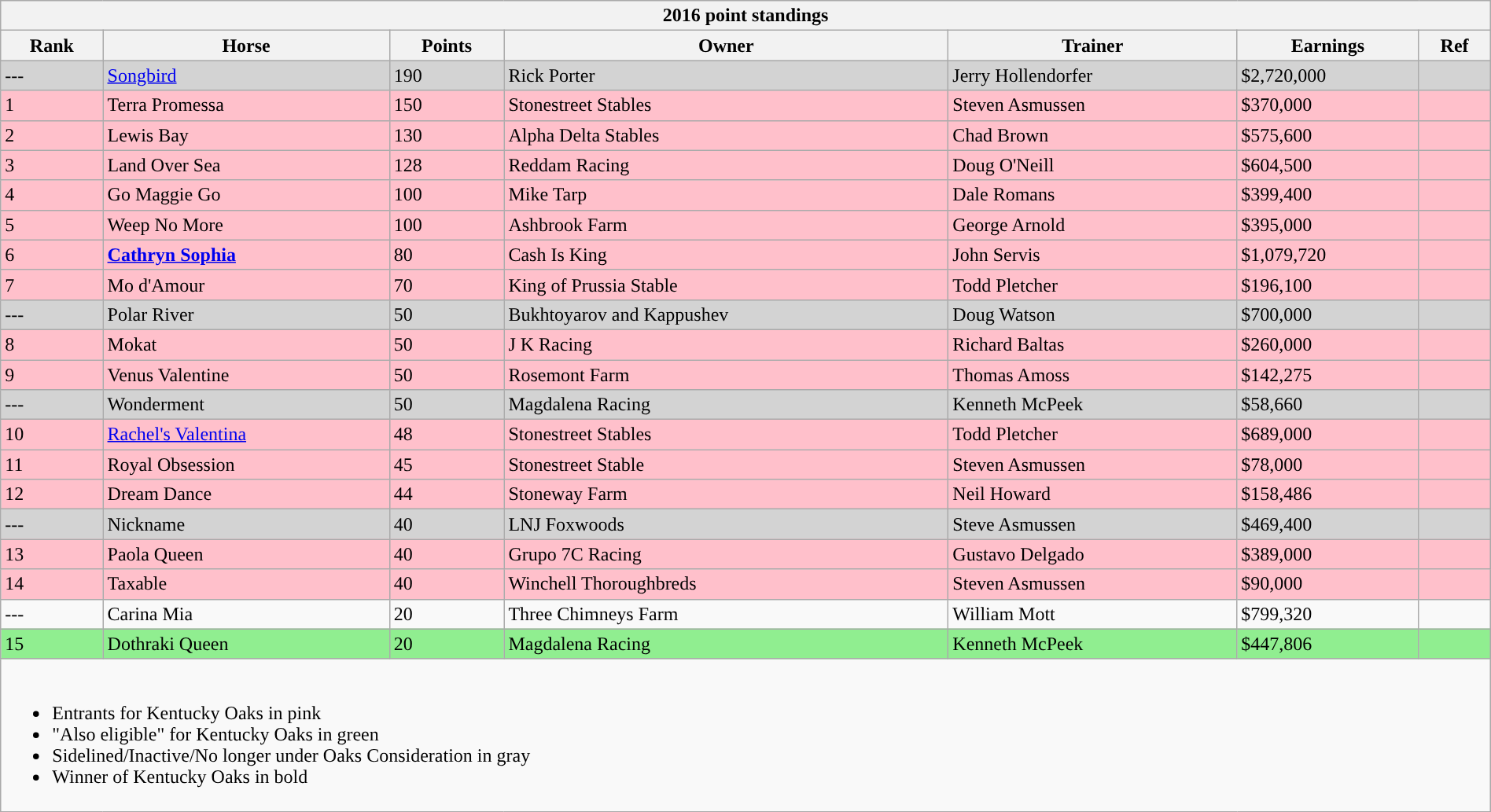<table class="wikitable" style="width:100%">
<tr>
<th colspan=7>2016 point standings</th>
</tr>
<tr>
<th>Rank</th>
<th>Horse</th>
<th>Points</th>
<th>Owner</th>
<th>Trainer</th>
<th>Earnings</th>
<th>Ref</th>
</tr>
<tr bgcolor="lightgray">
<td>---</td>
<td><a href='#'>Songbird</a></td>
<td>190</td>
<td>Rick Porter</td>
<td>Jerry Hollendorfer</td>
<td>$2,720,000</td>
<td></td>
</tr>
<tr bgcolor="pink">
<td>1</td>
<td>Terra Promessa</td>
<td>150</td>
<td>Stonestreet Stables</td>
<td>Steven Asmussen</td>
<td>$370,000</td>
<td></td>
</tr>
<tr bgcolor="pink">
<td>2</td>
<td>Lewis Bay</td>
<td>130</td>
<td>Alpha Delta Stables</td>
<td>Chad Brown</td>
<td>$575,600</td>
<td></td>
</tr>
<tr bgcolor="pink">
<td>3</td>
<td>Land Over Sea</td>
<td>128</td>
<td>Reddam Racing</td>
<td>Doug O'Neill</td>
<td>$604,500</td>
<td></td>
</tr>
<tr bgcolor="pink">
<td>4</td>
<td>Go Maggie Go</td>
<td>100</td>
<td>Mike Tarp</td>
<td>Dale Romans</td>
<td>$399,400</td>
<td></td>
</tr>
<tr bgcolor="pink">
<td>5</td>
<td>Weep No More</td>
<td>100</td>
<td>Ashbrook Farm</td>
<td>George Arnold</td>
<td>$395,000</td>
<td></td>
</tr>
<tr bgcolor="pink">
<td>6</td>
<td><strong><a href='#'>Cathryn Sophia</a></strong></td>
<td>80</td>
<td>Cash Is King</td>
<td>John Servis</td>
<td>$1,079,720</td>
<td></td>
</tr>
<tr bgcolor="pink">
<td>7</td>
<td>Mo d'Amour</td>
<td>70</td>
<td>King of Prussia Stable</td>
<td>Todd Pletcher</td>
<td>$196,100</td>
<td></td>
</tr>
<tr bgcolor="lightgray">
<td>---</td>
<td>Polar River</td>
<td>50</td>
<td>Bukhtoyarov and Kappushev</td>
<td>Doug Watson</td>
<td>$700,000</td>
<td></td>
</tr>
<tr bgcolor="pink">
<td>8</td>
<td>Mokat</td>
<td>50</td>
<td>J K Racing</td>
<td>Richard Baltas</td>
<td>$260,000</td>
<td></td>
</tr>
<tr bgcolor="pink">
<td>9</td>
<td>Venus Valentine</td>
<td>50</td>
<td>Rosemont Farm</td>
<td>Thomas Amoss</td>
<td>$142,275</td>
<td></td>
</tr>
<tr bgcolor="lightgray">
<td>---</td>
<td>Wonderment</td>
<td>50</td>
<td>Magdalena Racing</td>
<td>Kenneth McPeek</td>
<td>$58,660</td>
<td></td>
</tr>
<tr bgcolor="pink">
<td>10</td>
<td><a href='#'>Rachel's Valentina</a></td>
<td>48</td>
<td>Stonestreet Stables</td>
<td>Todd Pletcher</td>
<td>$689,000</td>
<td></td>
</tr>
<tr bgcolor="pink">
<td>11</td>
<td>Royal Obsession</td>
<td>45</td>
<td>Stonestreet Stable</td>
<td>Steven Asmussen</td>
<td>$78,000</td>
<td></td>
</tr>
<tr bgcolor="pink">
<td>12</td>
<td>Dream Dance</td>
<td>44</td>
<td>Stoneway Farm</td>
<td>Neil Howard</td>
<td>$158,486</td>
<td></td>
</tr>
<tr bgcolor="lightgray">
<td>---</td>
<td>Nickname</td>
<td>40</td>
<td>LNJ Foxwoods</td>
<td>Steve Asmussen</td>
<td>$469,400</td>
<td></td>
</tr>
<tr bgcolor="pink">
<td>13</td>
<td>Paola Queen</td>
<td>40</td>
<td>Grupo 7C Racing</td>
<td>Gustavo Delgado</td>
<td>$389,000</td>
<td></td>
</tr>
<tr bgcolor="pink">
<td>14</td>
<td>Taxable</td>
<td>40</td>
<td>Winchell Thoroughbreds</td>
<td>Steven Asmussen</td>
<td>$90,000</td>
<td></td>
</tr>
<tr>
<td>---</td>
<td>Carina Mia</td>
<td>20</td>
<td>Three Chimneys Farm</td>
<td>William Mott</td>
<td>$799,320</td>
<td></td>
</tr>
<tr bgcolor="lightgreen">
<td>15</td>
<td>Dothraki Queen</td>
<td>20</td>
<td>Magdalena Racing</td>
<td>Kenneth McPeek</td>
<td>$447,806</td>
<td></td>
</tr>
<tr>
<td colspan=7><br><ul><li>Entrants for Kentucky Oaks in pink</li><li>"Also eligible" for Kentucky Oaks in green</li><li>Sidelined/Inactive/No longer under Oaks Consideration in gray</li><li>Winner of Kentucky Oaks in bold</li></ul></td>
</tr>
</table>
